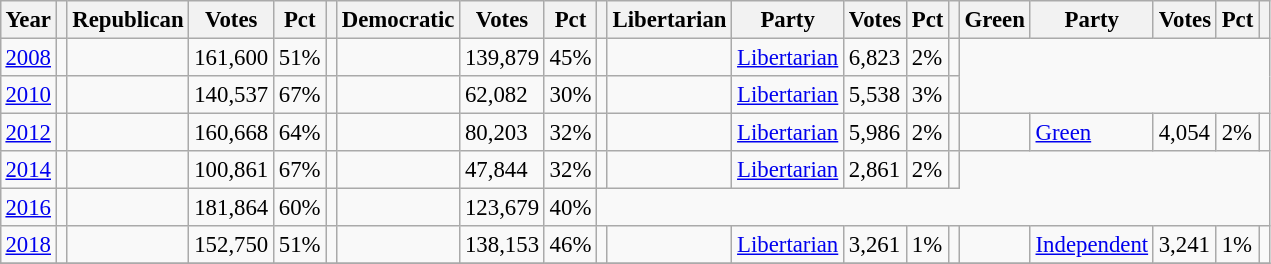<table class="wikitable" style="margin:0.5em ; font-size:95%">
<tr>
<th>Year</th>
<th></th>
<th>Republican</th>
<th>Votes</th>
<th>Pct</th>
<th></th>
<th>Democratic</th>
<th>Votes</th>
<th>Pct</th>
<th></th>
<th>Libertarian</th>
<th>Party</th>
<th>Votes</th>
<th>Pct</th>
<th></th>
<th>Green</th>
<th>Party</th>
<th>Votes</th>
<th>Pct</th>
<th></th>
</tr>
<tr>
<td><a href='#'>2008</a></td>
<td></td>
<td></td>
<td>161,600</td>
<td>51%</td>
<td></td>
<td></td>
<td>139,879</td>
<td>45%</td>
<td></td>
<td></td>
<td><a href='#'>Libertarian</a></td>
<td>6,823</td>
<td>2%</td>
<td></td>
</tr>
<tr>
<td><a href='#'>2010</a></td>
<td></td>
<td></td>
<td>140,537</td>
<td>67%</td>
<td></td>
<td></td>
<td>62,082</td>
<td>30%</td>
<td></td>
<td></td>
<td><a href='#'>Libertarian</a></td>
<td>5,538</td>
<td>3%</td>
<td></td>
</tr>
<tr>
<td><a href='#'>2012</a></td>
<td></td>
<td></td>
<td>160,668</td>
<td>64%</td>
<td></td>
<td></td>
<td>80,203</td>
<td>32%</td>
<td></td>
<td></td>
<td><a href='#'>Libertarian</a></td>
<td>5,986</td>
<td>2%</td>
<td></td>
<td></td>
<td><a href='#'>Green</a></td>
<td>4,054</td>
<td>2%</td>
<td></td>
</tr>
<tr>
<td><a href='#'>2014</a></td>
<td></td>
<td></td>
<td>100,861</td>
<td>67%</td>
<td></td>
<td></td>
<td>47,844</td>
<td>32%</td>
<td></td>
<td></td>
<td><a href='#'>Libertarian</a></td>
<td>2,861</td>
<td>2%</td>
<td></td>
</tr>
<tr>
<td><a href='#'>2016</a></td>
<td></td>
<td></td>
<td>181,864</td>
<td>60%</td>
<td></td>
<td></td>
<td>123,679</td>
<td>40%</td>
</tr>
<tr>
<td><a href='#'>2018</a></td>
<td></td>
<td></td>
<td>152,750</td>
<td>51%</td>
<td></td>
<td></td>
<td>138,153</td>
<td>46%</td>
<td></td>
<td></td>
<td><a href='#'>Libertarian</a></td>
<td>3,261</td>
<td>1%</td>
<td></td>
<td></td>
<td><a href='#'>Independent</a></td>
<td>3,241</td>
<td>1%</td>
<td></td>
</tr>
<tr>
</tr>
</table>
